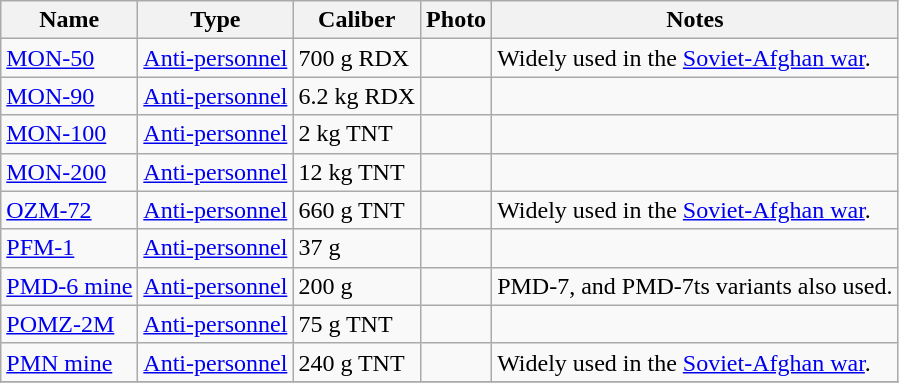<table class="wikitable">
<tr>
<th>Name</th>
<th>Type</th>
<th>Caliber</th>
<th>Photo</th>
<th>Notes</th>
</tr>
<tr>
<td><a href='#'>MON-50</a></td>
<td><a href='#'>Anti-personnel</a></td>
<td>700 g RDX</td>
<td></td>
<td>Widely used in the <a href='#'>Soviet-Afghan war</a>.</td>
</tr>
<tr>
<td><a href='#'>MON-90</a></td>
<td><a href='#'>Anti-personnel</a></td>
<td>6.2 kg RDX</td>
<td></td>
<td></td>
</tr>
<tr>
<td><a href='#'>MON-100</a></td>
<td><a href='#'>Anti-personnel</a></td>
<td>2 kg TNT</td>
<td></td>
<td></td>
</tr>
<tr>
<td><a href='#'>MON-200</a></td>
<td><a href='#'>Anti-personnel</a></td>
<td>12 kg TNT</td>
<td></td>
<td></td>
</tr>
<tr>
<td><a href='#'>OZM-72</a></td>
<td><a href='#'>Anti-personnel</a></td>
<td>660 g TNT</td>
<td></td>
<td>Widely used in the <a href='#'>Soviet-Afghan war</a>.</td>
</tr>
<tr>
<td><a href='#'>PFM-1</a></td>
<td><a href='#'>Anti-personnel</a></td>
<td>37 g</td>
<td></td>
<td></td>
</tr>
<tr>
<td><a href='#'>PMD-6 mine</a></td>
<td><a href='#'>Anti-personnel</a></td>
<td>200 g</td>
<td></td>
<td>PMD-7, and PMD-7ts variants also used.</td>
</tr>
<tr>
<td><a href='#'>POMZ-2M</a></td>
<td><a href='#'>Anti-personnel</a></td>
<td>75 g TNT</td>
<td></td>
<td></td>
</tr>
<tr>
<td><a href='#'>PMN mine</a></td>
<td><a href='#'>Anti-personnel</a></td>
<td>240 g TNT</td>
<td></td>
<td>Widely used in the <a href='#'>Soviet-Afghan war</a>.</td>
</tr>
<tr>
</tr>
</table>
